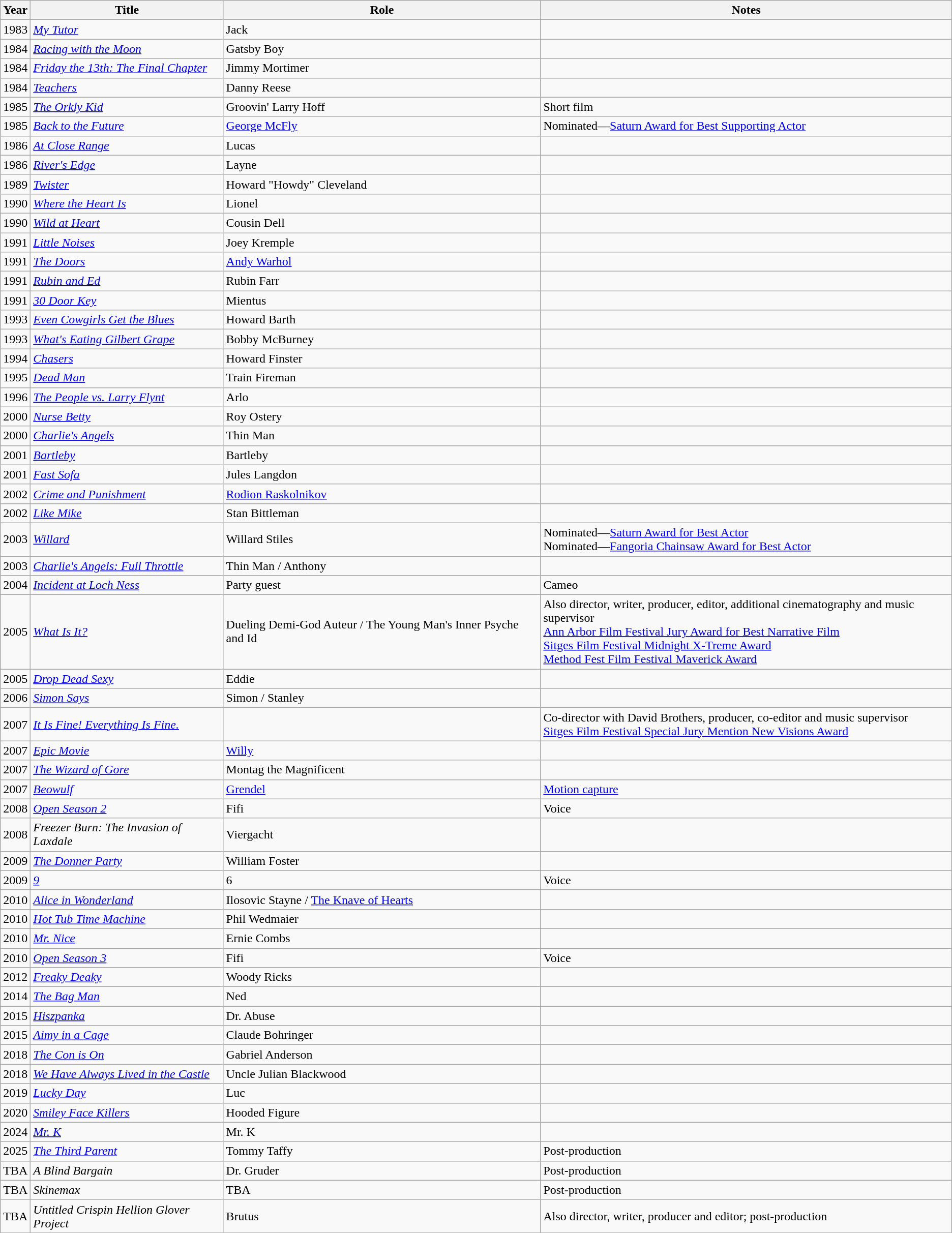<table class="wikitable sortable">
<tr>
<th>Year</th>
<th>Title</th>
<th>Role</th>
<th class=unsortable>Notes</th>
</tr>
<tr>
<td>1983</td>
<td><em><a href='#'>My Tutor</a></em></td>
<td>Jack</td>
<td></td>
</tr>
<tr>
<td>1984</td>
<td><em><a href='#'>Racing with the Moon</a></em></td>
<td>Gatsby Boy</td>
<td></td>
</tr>
<tr>
<td>1984</td>
<td><em><a href='#'>Friday the 13th: The Final Chapter</a></em></td>
<td>Jimmy Mortimer</td>
<td></td>
</tr>
<tr>
<td>1984</td>
<td><em><a href='#'>Teachers</a></em></td>
<td>Danny Reese</td>
<td></td>
</tr>
<tr>
<td>1985</td>
<td><em><a href='#'>The Orkly Kid</a></em></td>
<td>Groovin' Larry Hoff</td>
<td>Short film</td>
</tr>
<tr>
<td>1985</td>
<td><em><a href='#'>Back to the Future</a></em></td>
<td><a href='#'>George McFly</a></td>
<td>Nominated—<a href='#'>Saturn Award for Best Supporting Actor</a></td>
</tr>
<tr>
<td>1986</td>
<td><em><a href='#'>At Close Range</a></em></td>
<td>Lucas</td>
<td></td>
</tr>
<tr>
<td>1986</td>
<td><em><a href='#'>River's Edge</a></em></td>
<td>Layne</td>
<td></td>
</tr>
<tr>
<td>1989</td>
<td><em><a href='#'>Twister</a></em></td>
<td>Howard "Howdy" Cleveland</td>
<td></td>
</tr>
<tr>
<td>1990</td>
<td><em><a href='#'>Where the Heart Is</a></em></td>
<td>Lionel</td>
<td></td>
</tr>
<tr>
<td>1990</td>
<td><em><a href='#'>Wild at Heart</a></em></td>
<td>Cousin Dell</td>
<td></td>
</tr>
<tr>
<td>1991</td>
<td><em><a href='#'>Little Noises</a></em></td>
<td>Joey Kremple</td>
<td></td>
</tr>
<tr>
<td>1991</td>
<td><em><a href='#'>The Doors</a></em></td>
<td><a href='#'>Andy Warhol</a></td>
<td></td>
</tr>
<tr>
<td>1991</td>
<td><em><a href='#'>Rubin and Ed</a></em></td>
<td>Rubin Farr</td>
<td></td>
</tr>
<tr>
<td>1991</td>
<td><em><a href='#'>30 Door Key</a></em></td>
<td>Mientus</td>
<td></td>
</tr>
<tr>
<td>1993</td>
<td><em><a href='#'>Even Cowgirls Get the Blues</a></em></td>
<td>Howard Barth</td>
<td></td>
</tr>
<tr>
<td>1993</td>
<td><em><a href='#'>What's Eating Gilbert Grape</a></em></td>
<td>Bobby McBurney</td>
<td></td>
</tr>
<tr>
<td>1994</td>
<td><em><a href='#'>Chasers</a></em></td>
<td>Howard Finster</td>
<td></td>
</tr>
<tr>
<td>1995</td>
<td><em><a href='#'>Dead Man</a></em></td>
<td>Train Fireman</td>
<td></td>
</tr>
<tr>
<td>1996</td>
<td><em><a href='#'>The People vs. Larry Flynt</a></em></td>
<td>Arlo</td>
<td></td>
</tr>
<tr>
<td>2000</td>
<td><em><a href='#'>Nurse Betty</a></em></td>
<td>Roy Ostery</td>
<td></td>
</tr>
<tr>
<td>2000</td>
<td><em><a href='#'>Charlie's Angels</a></em></td>
<td>Thin Man</td>
<td></td>
</tr>
<tr>
<td>2001</td>
<td><em><a href='#'>Bartleby</a></em></td>
<td>Bartleby</td>
<td></td>
</tr>
<tr>
<td>2001</td>
<td><em><a href='#'>Fast Sofa</a></em></td>
<td>Jules Langdon</td>
<td></td>
</tr>
<tr>
<td>2002</td>
<td><em><a href='#'>Crime and Punishment</a></em></td>
<td><a href='#'>Rodion Raskolnikov</a></td>
<td></td>
</tr>
<tr>
<td>2002</td>
<td><em><a href='#'>Like Mike</a></em></td>
<td>Stan Bittleman</td>
<td></td>
</tr>
<tr>
<td>2003</td>
<td><em><a href='#'>Willard</a></em></td>
<td>Willard Stiles</td>
<td>Nominated—<a href='#'>Saturn Award for Best Actor</a><br>Nominated—<a href='#'>Fangoria Chainsaw Award for Best Actor</a></td>
</tr>
<tr>
<td>2003</td>
<td><em><a href='#'>Charlie's Angels: Full Throttle</a></em></td>
<td>Thin Man / Anthony</td>
<td></td>
</tr>
<tr>
<td>2004</td>
<td><em><a href='#'>Incident at Loch Ness</a></em></td>
<td>Party guest</td>
<td>Cameo</td>
</tr>
<tr>
<td>2005</td>
<td><em><a href='#'>What Is It?</a></em></td>
<td>Dueling Demi-God Auteur / The Young Man's Inner Psyche and Id</td>
<td>Also director, writer, producer, editor, additional cinematography and music supervisor<br><a href='#'>Ann Arbor Film Festival Jury Award for Best Narrative Film</a><br><a href='#'>Sitges Film Festival Midnight X-Treme Award</a><br><a href='#'>Method Fest Film Festival Maverick Award</a></td>
</tr>
<tr>
<td>2005</td>
<td><em><a href='#'>Drop Dead Sexy</a></em></td>
<td>Eddie</td>
<td></td>
</tr>
<tr>
<td>2006</td>
<td><em><a href='#'>Simon Says</a></em></td>
<td>Simon / Stanley</td>
<td></td>
</tr>
<tr>
<td>2007</td>
<td><em><a href='#'>It Is Fine! Everything Is Fine.</a></em></td>
<td></td>
<td>Co-director with David Brothers, producer, co-editor and music supervisor<br> <a href='#'>Sitges Film Festival Special Jury Mention New Visions Award</a></td>
</tr>
<tr>
<td>2007</td>
<td><em><a href='#'>Epic Movie</a></em></td>
<td><a href='#'>Willy</a></td>
<td></td>
</tr>
<tr>
<td>2007</td>
<td><em><a href='#'>The Wizard of Gore</a></em></td>
<td>Montag the Magnificent</td>
<td></td>
</tr>
<tr>
<td>2007</td>
<td><em><a href='#'>Beowulf</a></em></td>
<td><a href='#'>Grendel</a></td>
<td><a href='#'>Motion capture</a></td>
</tr>
<tr>
<td>2008</td>
<td><em><a href='#'>Open Season 2</a></em></td>
<td>Fifi</td>
<td>Voice</td>
</tr>
<tr>
<td>2008</td>
<td><em>Freezer Burn: The Invasion of Laxdale</em></td>
<td>Viergacht</td>
<td></td>
</tr>
<tr>
<td>2009</td>
<td><em><a href='#'>The Donner Party</a></em></td>
<td>William Foster</td>
<td></td>
</tr>
<tr>
<td>2009</td>
<td><em><a href='#'>9</a></em></td>
<td>6</td>
<td>Voice</td>
</tr>
<tr>
<td>2010</td>
<td><em><a href='#'>Alice in Wonderland</a></em></td>
<td>Ilosovic Stayne / <a href='#'>The Knave of Hearts</a></td>
<td></td>
</tr>
<tr>
<td>2010</td>
<td><em><a href='#'>Hot Tub Time Machine</a></em></td>
<td>Phil Wedmaier</td>
<td></td>
</tr>
<tr>
<td>2010</td>
<td><em><a href='#'>Mr. Nice</a></em></td>
<td>Ernie Combs</td>
<td></td>
</tr>
<tr>
<td>2010</td>
<td><em><a href='#'>Open Season 3</a></em></td>
<td>Fifi</td>
<td>Voice</td>
</tr>
<tr>
<td>2012</td>
<td><em><a href='#'>Freaky Deaky</a></em></td>
<td>Woody Ricks</td>
<td></td>
</tr>
<tr>
<td>2014</td>
<td><em><a href='#'>The Bag Man</a></em></td>
<td>Ned</td>
<td></td>
</tr>
<tr>
<td>2015</td>
<td><em><a href='#'>Hiszpanka</a></em></td>
<td>Dr. Abuse</td>
<td></td>
</tr>
<tr>
<td>2015</td>
<td><em><a href='#'>Aimy in a Cage</a></em></td>
<td>Claude Bohringer</td>
<td></td>
</tr>
<tr>
<td>2018</td>
<td><em><a href='#'>The Con is On</a></em></td>
<td>Gabriel Anderson</td>
<td></td>
</tr>
<tr>
<td>2018</td>
<td><em><a href='#'>We Have Always Lived in the Castle</a></em></td>
<td>Uncle Julian Blackwood</td>
<td></td>
</tr>
<tr>
<td>2019</td>
<td><em><a href='#'>Lucky Day</a></em></td>
<td>Luc</td>
<td></td>
</tr>
<tr>
<td>2020</td>
<td><em><a href='#'>Smiley Face Killers</a></em></td>
<td>Hooded Figure</td>
<td></td>
</tr>
<tr>
<td>2024</td>
<td><em><a href='#'>Mr. K</a></em></td>
<td>Mr. K</td>
<td></td>
</tr>
<tr>
<td>2025</td>
<td><em><a href='#'>The Third Parent</a></em></td>
<td>Tommy Taffy</td>
<td>Post-production</td>
</tr>
<tr>
<td>TBA</td>
<td><em>A Blind Bargain</em></td>
<td>Dr. Gruder</td>
<td>Post-production</td>
</tr>
<tr>
<td>TBA</td>
<td><em>Skinemax</em></td>
<td>TBA</td>
<td>Post-production</td>
</tr>
<tr>
<td>TBA</td>
<td><em>Untitled Crispin Hellion Glover Project</em></td>
<td>Brutus</td>
<td>Also director, writer, producer and editor; post-production</td>
</tr>
</table>
